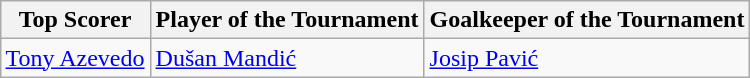<table class=wikitable style="text-align:left; margin:auto">
<tr>
<th>Top Scorer</th>
<th>Player of the Tournament</th>
<th>Goalkeeper of the Tournament</th>
</tr>
<tr>
<td> <a href='#'>Tony Azevedo</a></td>
<td> <a href='#'>Dušan Mandić</a></td>
<td> <a href='#'>Josip Pavić</a></td>
</tr>
</table>
